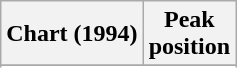<table class="wikitable sortable">
<tr>
<th align="left">Chart (1994)</th>
<th align="center">Peak<br>position</th>
</tr>
<tr>
</tr>
<tr>
</tr>
</table>
